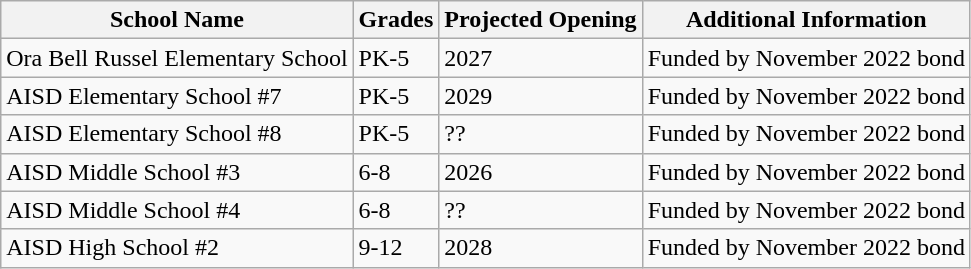<table class="wikitable sortable">
<tr>
<th>School Name</th>
<th>Grades</th>
<th>Projected Opening</th>
<th>Additional Information</th>
</tr>
<tr>
<td>Ora Bell Russel Elementary School</td>
<td>PK-5</td>
<td>2027</td>
<td>Funded by November 2022 bond</td>
</tr>
<tr>
<td>AISD Elementary School #7</td>
<td>PK-5</td>
<td>2029</td>
<td>Funded by November 2022 bond</td>
</tr>
<tr>
<td>AISD Elementary School #8</td>
<td>PK-5</td>
<td>??</td>
<td>Funded by November 2022 bond</td>
</tr>
<tr>
<td>AISD Middle School #3</td>
<td>6-8</td>
<td>2026</td>
<td>Funded by November 2022 bond</td>
</tr>
<tr>
<td>AISD Middle School #4</td>
<td>6-8</td>
<td>??</td>
<td>Funded by November 2022 bond</td>
</tr>
<tr>
<td>AISD High School #2</td>
<td>9-12</td>
<td>2028</td>
<td>Funded by November 2022 bond</td>
</tr>
</table>
